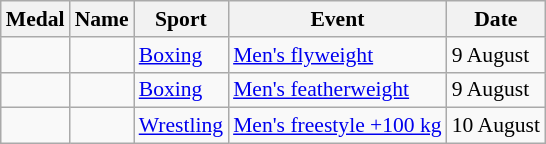<table class="wikitable sortable" style="font-size:90%">
<tr>
<th>Medal</th>
<th>Name</th>
<th>Sport</th>
<th>Event</th>
<th>Date</th>
</tr>
<tr>
<td></td>
<td></td>
<td><a href='#'>Boxing</a></td>
<td><a href='#'>Men's flyweight</a></td>
<td>9 August</td>
</tr>
<tr>
<td></td>
<td></td>
<td><a href='#'>Boxing</a></td>
<td><a href='#'>Men's featherweight</a></td>
<td>9 August</td>
</tr>
<tr>
<td></td>
<td></td>
<td><a href='#'>Wrestling</a></td>
<td><a href='#'>Men's freestyle +100 kg</a></td>
<td>10 August</td>
</tr>
</table>
